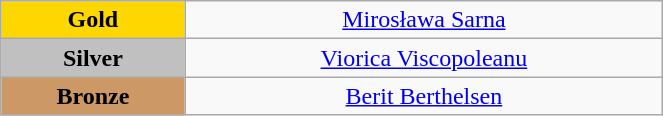<table class="wikitable" style="text-align:center; " width="35%">
<tr>
<td bgcolor="gold"><strong>Gold</strong></td>
<td><a href='#'>Mirosława Sarna</a><br>  <small><em></em></small></td>
</tr>
<tr>
<td bgcolor="silver"><strong>Silver</strong></td>
<td><a href='#'>Viorica Viscopoleanu</a><br>  <small><em></em></small></td>
</tr>
<tr>
<td bgcolor="CC9966"><strong>Bronze</strong></td>
<td><a href='#'>Berit Berthelsen</a><br>  <small><em></em></small></td>
</tr>
</table>
